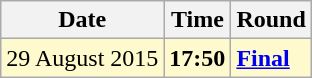<table class="wikitable">
<tr>
<th>Date</th>
<th>Time</th>
<th>Round</th>
</tr>
<tr style=background:lemonchiffon>
<td>29 August 2015</td>
<td><strong>17:50</strong></td>
<td><strong><a href='#'>Final</a></strong></td>
</tr>
</table>
